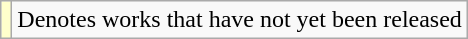<table class="wikitable">
<tr>
<td style="background:#FFFFCC;"></td>
<td>Denotes works that have not yet been released</td>
</tr>
</table>
